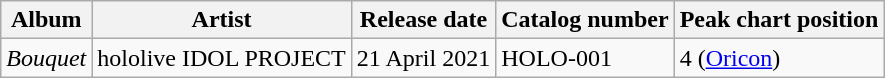<table class="sortable wikitable">
<tr>
<th>Album</th>
<th>Artist</th>
<th>Release date</th>
<th>Catalog number</th>
<th>Peak chart position</th>
</tr>
<tr>
<td><em>Bouquet</em></td>
<td>hololive IDOL PROJECT</td>
<td>21 April 2021</td>
<td>HOLO-001</td>
<td>4 (<a href='#'>Oricon</a>)</td>
</tr>
</table>
